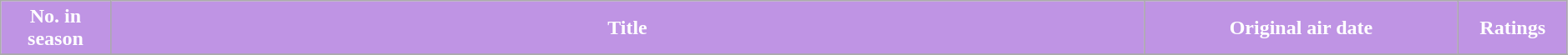<table class="wikitable plainrowheaders" style="width:99%;">
<tr>
<th scope="col" style="background-color: #BF94E4; color: #FFFFFF;" width=7%>No. in<br>season</th>
<th scope="col" style="background-color: #BF94E4; color: #FFFFFF;">Title</th>
<th scope="col" style="background-color: #BF94E4; color: #FFFFFF;" width=20%>Original air date</th>
<th scope="col" style="background-color: #BF94E4; color: #FFFFFF;" width=7%>Ratings</th>
</tr>
<tr>
</tr>
</table>
